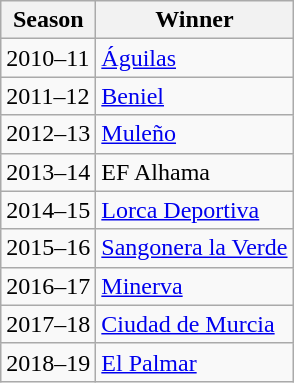<table class="wikitable">
<tr>
<th>Season</th>
<th>Winner</th>
</tr>
<tr>
<td>2010–11</td>
<td><a href='#'>Águilas</a></td>
</tr>
<tr>
<td>2011–12</td>
<td><a href='#'>Beniel</a></td>
</tr>
<tr>
<td>2012–13</td>
<td><a href='#'>Muleño</a></td>
</tr>
<tr>
<td>2013–14</td>
<td>EF Alhama</td>
</tr>
<tr>
<td>2014–15</td>
<td><a href='#'>Lorca Deportiva</a></td>
</tr>
<tr>
<td>2015–16</td>
<td><a href='#'>Sangonera la Verde</a></td>
</tr>
<tr>
<td>2016–17</td>
<td><a href='#'>Minerva</a></td>
</tr>
<tr>
<td>2017–18</td>
<td><a href='#'>Ciudad de Murcia</a></td>
</tr>
<tr>
<td>2018–19</td>
<td><a href='#'>El Palmar</a></td>
</tr>
</table>
